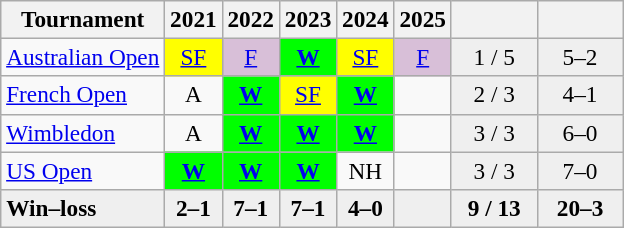<table class=wikitable style=text-align:center;font-size:97%>
<tr>
<th>Tournament</th>
<th>2021</th>
<th>2022</th>
<th>2023</th>
<th>2024</th>
<th>2025</th>
<th style="width:50px;"></th>
<th width=50></th>
</tr>
<tr>
<td style="text-align:left"><a href='#'>Australian Open</a></td>
<td style="background:yellow;"><a href='#'>SF</a></td>
<td style="background:thistle;"><a href='#'>F</a></td>
<td style="background:lime;"><a href='#'><strong>W</strong></a></td>
<td style="background:yellow;"><a href='#'>SF</a></td>
<td style="background:thistle;"><a href='#'>F</a></td>
<td style="background:#efefef;">1 / 5</td>
<td style="background:#efefef;">5–2</td>
</tr>
<tr>
<td style="text-align:left"><a href='#'>French Open</a></td>
<td>A</td>
<td style="background:lime;"><a href='#'><strong>W</strong></a></td>
<td style="background:yellow;"><a href='#'>SF</a></td>
<td style="background:lime;"><a href='#'><strong>W</strong></a></td>
<td></td>
<td style="background:#efefef;">2 / 3</td>
<td style="background:#efefef;">4–1</td>
</tr>
<tr>
<td style="text-align:left"><a href='#'>Wimbledon</a></td>
<td>A</td>
<td style="background:lime;"><a href='#'><strong>W</strong></a></td>
<td style="background:lime;"><a href='#'><strong>W</strong></a></td>
<td style="background:lime;"><a href='#'><strong>W</strong></a></td>
<td></td>
<td style="background:#efefef;">3 / 3</td>
<td style="background:#efefef;">6–0</td>
</tr>
<tr>
<td style="text-align:left"><a href='#'>US Open</a></td>
<td style="background:lime;"><a href='#'><strong>W</strong></a></td>
<td style="background:lime;"><a href='#'><strong>W</strong></a></td>
<td style="background:lime;"><a href='#'><strong>W</strong></a></td>
<td>NH</td>
<td></td>
<td style="background:#efefef;">3 / 3</td>
<td style="background:#efefef;">7–0</td>
</tr>
<tr style=background:#efefef;font-weight:bold>
<td style=text-align:left>Win–loss</td>
<td>2–1</td>
<td>7–1</td>
<td>7–1</td>
<td>4–0</td>
<td></td>
<td>9 / 13</td>
<td>20–3</td>
</tr>
</table>
